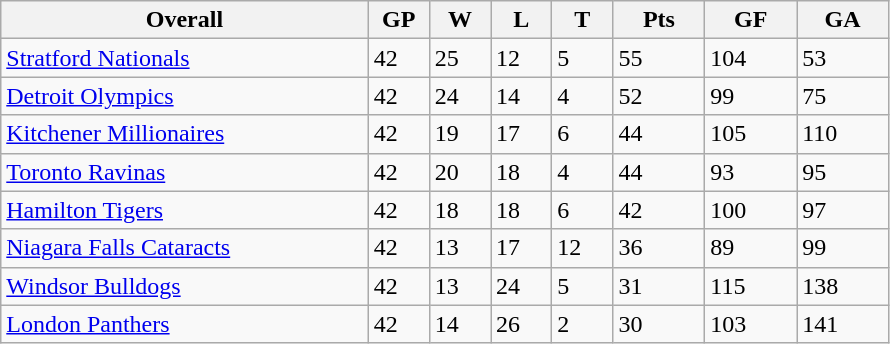<table class="wikitable">
<tr>
<th bgcolor="#DDDDFF" width="30%">Overall</th>
<th bgcolor="#DDDDFF" width="5%">GP</th>
<th bgcolor="#DDDDFF" width="5%">W</th>
<th bgcolor="#DDDDFF" width="5%">L</th>
<th bgcolor="#DDDDFF" width="5%">T</th>
<th bgcolor="#DDDDFF" width="7.5%">Pts</th>
<th bgcolor="#DDDDFF" width="7.5%">GF</th>
<th bgcolor="#DDDDFF" width="7.5%">GA</th>
</tr>
<tr>
<td><a href='#'>Stratford Nationals</a></td>
<td>42</td>
<td>25</td>
<td>12</td>
<td>5</td>
<td>55</td>
<td>104</td>
<td>53</td>
</tr>
<tr>
<td><a href='#'>Detroit Olympics</a></td>
<td>42</td>
<td>24</td>
<td>14</td>
<td>4</td>
<td>52</td>
<td>99</td>
<td>75</td>
</tr>
<tr>
<td><a href='#'>Kitchener Millionaires</a></td>
<td>42</td>
<td>19</td>
<td>17</td>
<td>6</td>
<td>44</td>
<td>105</td>
<td>110</td>
</tr>
<tr>
<td><a href='#'>Toronto Ravinas</a></td>
<td>42</td>
<td>20</td>
<td>18</td>
<td>4</td>
<td>44</td>
<td>93</td>
<td>95</td>
</tr>
<tr>
<td><a href='#'>Hamilton Tigers</a></td>
<td>42</td>
<td>18</td>
<td>18</td>
<td>6</td>
<td>42</td>
<td>100</td>
<td>97</td>
</tr>
<tr>
<td><a href='#'>Niagara Falls Cataracts</a></td>
<td>42</td>
<td>13</td>
<td>17</td>
<td>12</td>
<td>36</td>
<td>89</td>
<td>99</td>
</tr>
<tr>
<td><a href='#'>Windsor Bulldogs</a></td>
<td>42</td>
<td>13</td>
<td>24</td>
<td>5</td>
<td>31</td>
<td>115</td>
<td>138</td>
</tr>
<tr>
<td><a href='#'>London Panthers</a></td>
<td>42</td>
<td>14</td>
<td>26</td>
<td>2</td>
<td>30</td>
<td>103</td>
<td>141</td>
</tr>
</table>
